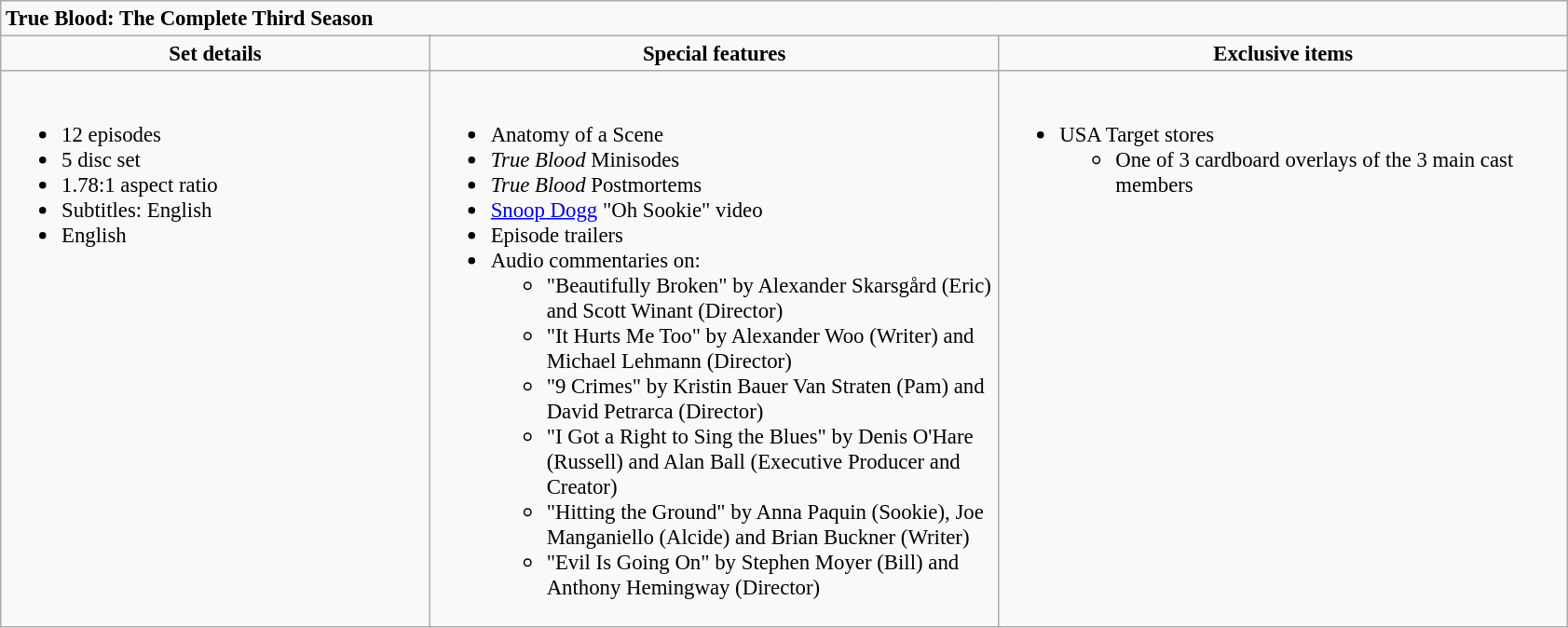<table class="wikitable" style="font-size:95%;">
<tr>
<td colspan="6"><strong>True Blood: The Complete Third Season</strong></td>
</tr>
<tr style="text-align:center;">
<td style="width:300px;" colspan="2"><strong>Set details</strong></td>
<td style="width:400px;" colspan="3"><strong>Special features</strong></td>
<td style="width:400px;" colspan="3"><strong>Exclusive items</strong></td>
</tr>
<tr valign="top">
<td colspan="2" style="text-align:left; width:300px;"><br><ul><li>12 episodes</li><li>5 disc set</li><li>1.78:1 aspect ratio</li><li>Subtitles: English</li><li>English</li></ul></td>
<td colspan="3" style="text-align:left; width:400px;"><br><ul><li>Anatomy of a Scene</li><li><em>True Blood</em> Minisodes</li><li><em>True Blood</em> Postmortems</li><li><a href='#'>Snoop Dogg</a> "Oh Sookie" video</li><li>Episode trailers</li><li>Audio commentaries on:<ul><li>"Beautifully Broken" by Alexander Skarsgård (Eric) and Scott Winant (Director)</li><li>"It Hurts Me Too" by Alexander Woo (Writer) and Michael Lehmann (Director)</li><li>"9 Crimes" by Kristin Bauer Van Straten (Pam) and David Petrarca (Director)</li><li>"I Got a Right to Sing the Blues" by Denis O'Hare (Russell) and Alan Ball (Executive Producer and Creator)</li><li>"Hitting the Ground" by Anna Paquin (Sookie), Joe Manganiello (Alcide) and Brian Buckner (Writer)</li><li>"Evil Is Going On" by Stephen Moyer (Bill) and Anthony Hemingway (Director)</li></ul></li></ul></td>
<td colspan="3" style="text-align:left; width:400px;"><br><ul><li>USA Target stores<ul><li>One of 3 cardboard overlays of the 3 main cast members</li></ul></li></ul></td>
</tr>
</table>
